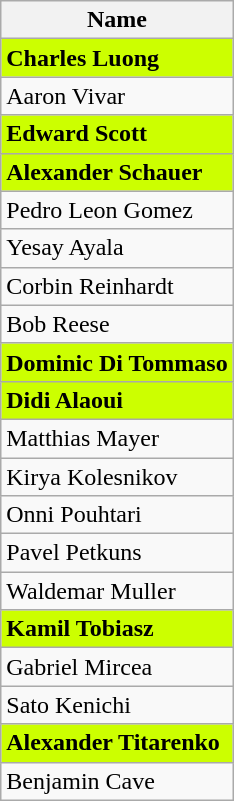<table class="wikitable">
<tr>
<th>Name</th>
</tr>
<tr>
<td style="background:#CCFF00"> <strong>Charles Luong</strong></td>
</tr>
<tr>
<td> Aaron Vivar</td>
</tr>
<tr>
<td style="background:#CCFF00"> <strong>Edward Scott</strong></td>
</tr>
<tr>
<td style="background:#CCFF00"> <strong>Alexander Schauer</strong></td>
</tr>
<tr>
<td> Pedro Leon Gomez</td>
</tr>
<tr>
<td> Yesay Ayala</td>
</tr>
<tr>
<td> Corbin Reinhardt</td>
</tr>
<tr>
<td> Bob Reese</td>
</tr>
<tr>
<td style="background:#CCFF00"> <strong>Dominic Di Tommaso</strong></td>
</tr>
<tr>
<td style="background:#CCFF00"> <strong>Didi Alaoui</strong></td>
</tr>
<tr>
<td> Matthias Mayer</td>
</tr>
<tr>
<td> Kirya Kolesnikov</td>
</tr>
<tr>
<td> Onni Pouhtari</td>
</tr>
<tr>
<td> Pavel Petkuns</td>
</tr>
<tr>
<td> Waldemar Muller</td>
</tr>
<tr>
<td style="background:#CCFF00"> <strong>Kamil Tobiasz</strong></td>
</tr>
<tr>
<td> Gabriel Mircea</td>
</tr>
<tr>
<td> Sato Kenichi</td>
</tr>
<tr>
<td style="background:#CCFF00"> <strong>Alexander Titarenko</strong></td>
</tr>
<tr>
<td> Benjamin Cave</td>
</tr>
</table>
